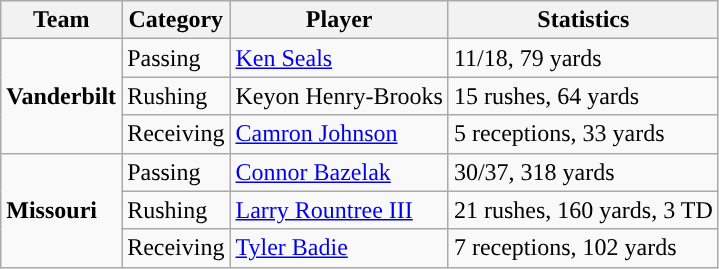<table class="wikitable" style="float: left;">
<tr>
<th>Team</th>
<th>Category</th>
<th>Player</th>
<th>Statistics</th>
</tr>
<tr>
<td rowspan=3><strong>Vanderbilt</strong></td>
<td>Passing</td>
<td><a href='#'>Ken Seals</a></td>
<td>11/18, 79 yards</td>
</tr>
<tr>
<td>Rushing</td>
<td>Keyon Henry-Brooks</td>
<td>15 rushes, 64 yards</td>
</tr>
<tr>
<td>Receiving</td>
<td><a href='#'>Camron Johnson</a></td>
<td>5 receptions, 33 yards</td>
</tr>
<tr>
<td rowspan=3><strong>Missouri</strong></td>
<td>Passing</td>
<td><a href='#'>Connor Bazelak</a></td>
<td>30/37, 318 yards</td>
</tr>
<tr>
<td>Rushing</td>
<td><a href='#'>Larry Rountree III</a></td>
<td>21 rushes, 160 yards, 3 TD</td>
</tr>
<tr>
<td>Receiving</td>
<td><a href='#'>Tyler Badie</a></td>
<td>7 receptions, 102 yards</td>
</tr>
</table>
